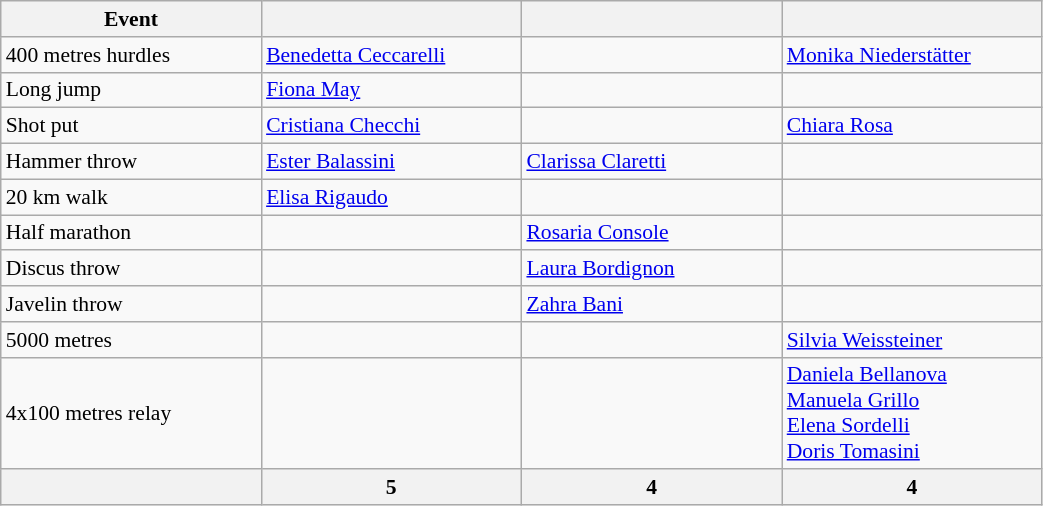<table class="wikitable" width=55% style="font-size:90%; text-align:left;">
<tr>
<th width=25%>Event</th>
<th width=25%></th>
<th width=25%></th>
<th width=25%></th>
</tr>
<tr>
<td>400 metres hurdles</td>
<td><a href='#'>Benedetta Ceccarelli</a></td>
<td></td>
<td><a href='#'>Monika Niederstätter</a></td>
</tr>
<tr>
<td>Long jump</td>
<td><a href='#'>Fiona May</a></td>
<td></td>
<td></td>
</tr>
<tr>
<td>Shot put</td>
<td><a href='#'>Cristiana Checchi</a></td>
<td></td>
<td><a href='#'>Chiara Rosa</a></td>
</tr>
<tr>
<td>Hammer throw</td>
<td><a href='#'>Ester Balassini</a></td>
<td><a href='#'>Clarissa Claretti</a></td>
<td></td>
</tr>
<tr>
<td>20 km walk</td>
<td><a href='#'>Elisa Rigaudo</a></td>
<td></td>
<td></td>
</tr>
<tr>
<td>Half marathon</td>
<td></td>
<td><a href='#'>Rosaria Console</a></td>
<td></td>
</tr>
<tr>
<td>Discus throw</td>
<td></td>
<td><a href='#'>Laura Bordignon</a></td>
<td></td>
</tr>
<tr>
<td>Javelin throw</td>
<td></td>
<td><a href='#'>Zahra Bani</a></td>
<td></td>
</tr>
<tr>
<td>5000 metres</td>
<td></td>
<td></td>
<td><a href='#'>Silvia Weissteiner</a></td>
</tr>
<tr>
<td>4x100 metres relay</td>
<td></td>
<td></td>
<td><a href='#'>Daniela Bellanova</a><br><a href='#'>Manuela Grillo</a><br><a href='#'>Elena Sordelli</a><br><a href='#'>Doris Tomasini</a></td>
</tr>
<tr>
<th></th>
<th>5</th>
<th>4</th>
<th>4</th>
</tr>
</table>
